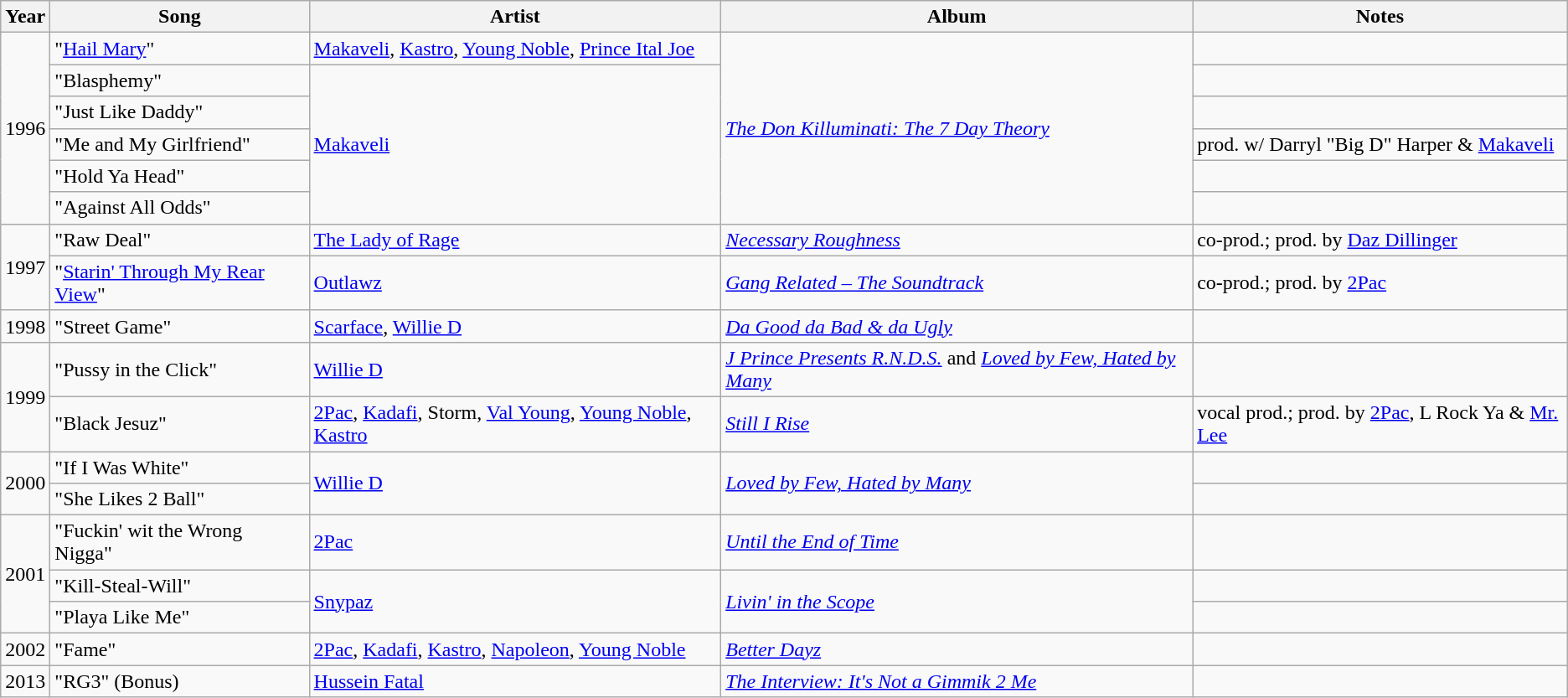<table class="wikitable plainrowheaders sortable">
<tr>
<th>Year</th>
<th>Song</th>
<th>Artist</th>
<th>Album</th>
<th>Notes</th>
</tr>
<tr>
<td rowspan="6">1996</td>
<td>"<a href='#'>Hail Mary</a>"</td>
<td><a href='#'>Makaveli</a>, <a href='#'>Kastro</a>, <a href='#'>Young Noble</a>, <a href='#'>Prince Ital Joe</a></td>
<td rowspan="6"><em><a href='#'>The Don Killuminati: The 7 Day Theory</a></em></td>
<td></td>
</tr>
<tr>
<td>"Blasphemy"</td>
<td rowspan="5"><a href='#'>Makaveli</a></td>
<td></td>
</tr>
<tr>
<td>"Just Like Daddy"</td>
<td></td>
</tr>
<tr>
<td>"Me and My Girlfriend"</td>
<td>prod. w/ Darryl "Big D" Harper & <a href='#'>Makaveli</a></td>
</tr>
<tr>
<td>"Hold Ya Head"</td>
<td></td>
</tr>
<tr>
<td>"Against All Odds"</td>
<td></td>
</tr>
<tr>
<td rowspan="2">1997</td>
<td>"Raw Deal"</td>
<td><a href='#'>The Lady of Rage</a></td>
<td><em><a href='#'>Necessary Roughness</a></em></td>
<td>co-prod.; prod. by <a href='#'>Daz Dillinger</a></td>
</tr>
<tr>
<td>"<a href='#'>Starin' Through My Rear View</a>"</td>
<td><a href='#'>Outlawz</a></td>
<td><em><a href='#'>Gang Related – The Soundtrack</a></em></td>
<td>co-prod.; prod. by <a href='#'>2Pac</a></td>
</tr>
<tr>
<td>1998</td>
<td>"Street Game"</td>
<td><a href='#'>Scarface</a>, <a href='#'>Willie D</a></td>
<td><em><a href='#'>Da Good da Bad & da Ugly</a></em></td>
<td></td>
</tr>
<tr>
<td rowspan="2">1999</td>
<td>"Pussy in the Click"</td>
<td><a href='#'>Willie D</a></td>
<td><em><a href='#'>J Prince Presents R.N.D.S.</a></em> and <em><a href='#'>Loved by Few, Hated by Many</a></em></td>
<td></td>
</tr>
<tr>
<td>"Black Jesuz"</td>
<td><a href='#'>2Pac</a>, <a href='#'>Kadafi</a>, Storm, <a href='#'>Val Young</a>, <a href='#'>Young Noble</a>, <a href='#'>Kastro</a></td>
<td><em><a href='#'>Still I Rise</a></em></td>
<td>vocal prod.; prod. by <a href='#'>2Pac</a>, L Rock Ya & <a href='#'>Mr. Lee</a></td>
</tr>
<tr>
<td rowspan="2">2000</td>
<td>"If I Was White"</td>
<td rowspan="2"><a href='#'>Willie D</a></td>
<td rowspan="2"><em><a href='#'>Loved by Few, Hated by Many</a></em></td>
<td></td>
</tr>
<tr>
<td>"She Likes 2 Ball"</td>
<td></td>
</tr>
<tr>
<td rowspan="3">2001</td>
<td>"Fuckin' wit the Wrong Nigga"</td>
<td><a href='#'>2Pac</a></td>
<td><em><a href='#'>Until the End of Time</a></em></td>
<td></td>
</tr>
<tr>
<td>"Kill-Steal-Will"</td>
<td rowspan="2"><a href='#'>Snypaz</a></td>
<td rowspan="2"><em><a href='#'>Livin' in the Scope</a></em></td>
<td></td>
</tr>
<tr>
<td>"Playa Like Me"</td>
<td></td>
</tr>
<tr>
<td>2002</td>
<td>"Fame"</td>
<td><a href='#'>2Pac</a>, <a href='#'>Kadafi</a>, <a href='#'>Kastro</a>, <a href='#'>Napoleon</a>, <a href='#'>Young Noble</a></td>
<td><em><a href='#'>Better Dayz</a></em></td>
<td></td>
</tr>
<tr>
<td>2013</td>
<td>"RG3" (Bonus)</td>
<td><a href='#'>Hussein Fatal</a></td>
<td><em><a href='#'>The Interview: It's Not a Gimmik 2 Me</a></em></td>
<td></td>
</tr>
</table>
